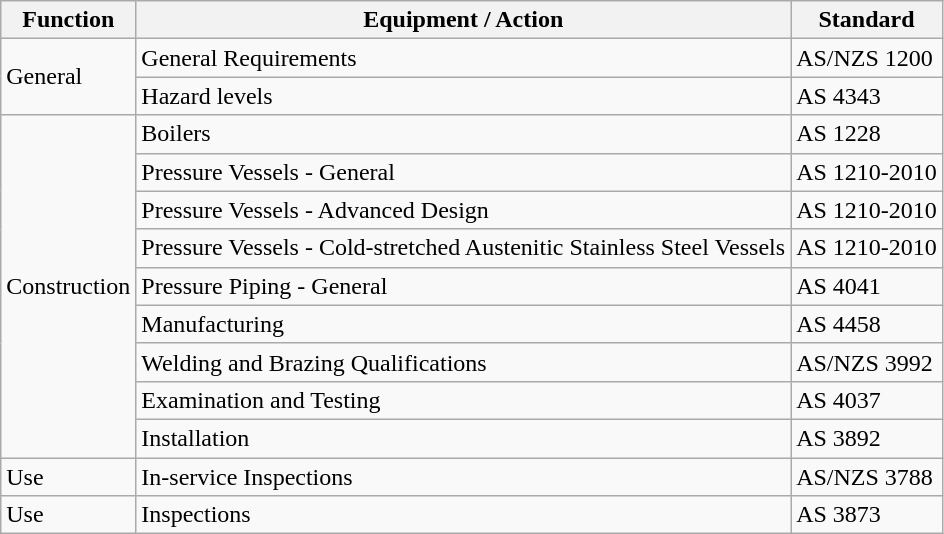<table class="wikitable">
<tr>
<th>Function</th>
<th>Equipment / Action</th>
<th>Standard</th>
</tr>
<tr>
<td rowspan="2">General</td>
<td>General Requirements</td>
<td>AS/NZS 1200</td>
</tr>
<tr>
<td>Hazard levels</td>
<td>AS 4343</td>
</tr>
<tr>
<td rowspan="9">Construction</td>
<td>Boilers</td>
<td>AS 1228</td>
</tr>
<tr>
<td>Pressure Vessels - General</td>
<td>AS 1210-2010</td>
</tr>
<tr>
<td>Pressure Vessels - Advanced Design</td>
<td>AS 1210-2010</td>
</tr>
<tr>
<td>Pressure Vessels - Cold-stretched Austenitic Stainless Steel Vessels</td>
<td>AS 1210-2010</td>
</tr>
<tr>
<td>Pressure Piping - General</td>
<td>AS 4041</td>
</tr>
<tr>
<td>Manufacturing</td>
<td>AS 4458</td>
</tr>
<tr>
<td>Welding and Brazing Qualifications</td>
<td>AS/NZS 3992</td>
</tr>
<tr>
<td>Examination and Testing</td>
<td>AS 4037</td>
</tr>
<tr>
<td>Installation</td>
<td>AS 3892</td>
</tr>
<tr>
<td>Use</td>
<td>In-service Inspections</td>
<td>AS/NZS 3788</td>
</tr>
<tr>
<td>Use</td>
<td>Inspections</td>
<td>AS 3873</td>
</tr>
</table>
